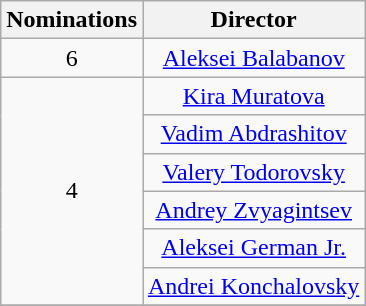<table class="wikitable" style="text-align:center;">
<tr>
<th scope="col" width="55">Nominations</th>
<th scope="col" align="center">Director</th>
</tr>
<tr>
<td rowspan="1" style="text-align:center;">6</td>
<td><a href='#'>Aleksei Balabanov</a></td>
</tr>
<tr>
<td rowspan="6" style="text-align:center;">4</td>
<td><a href='#'>Kira Muratova</a></td>
</tr>
<tr>
<td><a href='#'>Vadim Abdrashitov</a></td>
</tr>
<tr>
<td><a href='#'>Valery Todorovsky</a></td>
</tr>
<tr>
<td><a href='#'>Andrey Zvyagintsev</a></td>
</tr>
<tr>
<td><a href='#'>Aleksei German Jr.</a></td>
</tr>
<tr>
<td><a href='#'>Andrei Konchalovsky</a></td>
</tr>
<tr>
</tr>
</table>
